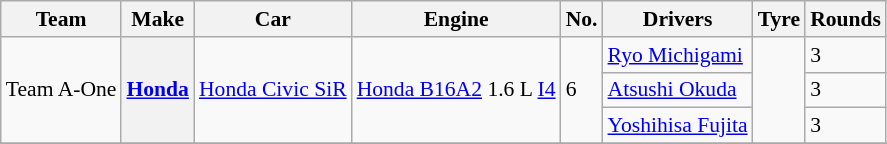<table class="wikitable" style="font-size: 90%;">
<tr>
<th>Team</th>
<th>Make</th>
<th>Car</th>
<th>Engine</th>
<th>No.</th>
<th>Drivers</th>
<th>Tyre</th>
<th>Rounds</th>
</tr>
<tr>
<td rowspan=3>Team A-One</td>
<th rowspan=3><a href='#'>Honda</a></th>
<td rowspan=3><a href='#'>Honda Civic SiR</a></td>
<td rowspan=3><a href='#'>Honda B16A2</a> 1.6 L <a href='#'>I4</a></td>
<td rowspan=3>6</td>
<td> <a href='#'>Ryo Michigami</a></td>
<td rowspan=3></td>
<td>3</td>
</tr>
<tr>
<td> <a href='#'>Atsushi Okuda</a></td>
<td>3</td>
</tr>
<tr>
<td> <a href='#'>Yoshihisa Fujita</a></td>
<td>3</td>
</tr>
<tr>
</tr>
</table>
